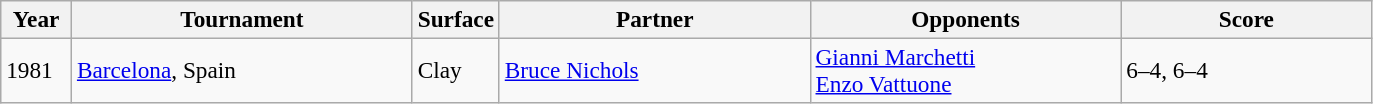<table class="sortable wikitable" style=font-size:97%>
<tr>
<th style="width:40px">Year</th>
<th style="width:220px">Tournament</th>
<th style="width:50px">Surface</th>
<th style="width:200px">Partner</th>
<th style="width:200px">Opponents</th>
<th style="width:160px" class="unsortable">Score</th>
</tr>
<tr>
<td>1981</td>
<td><a href='#'>Barcelona</a>, Spain</td>
<td>Clay</td>
<td> <a href='#'>Bruce Nichols</a></td>
<td> <a href='#'>Gianni Marchetti</a><br> <a href='#'>Enzo Vattuone</a></td>
<td>6–4, 6–4</td>
</tr>
</table>
